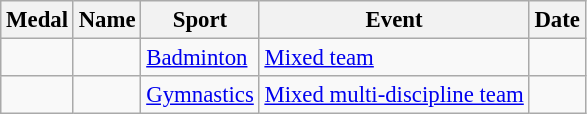<table class="wikitable sortable" style="font-size: 95%">
<tr>
<th>Medal</th>
<th>Name</th>
<th>Sport</th>
<th>Event</th>
<th>Date</th>
</tr>
<tr>
<td></td>
<td></td>
<td><a href='#'>Badminton</a></td>
<td><a href='#'>Mixed team</a></td>
<td></td>
</tr>
<tr>
<td></td>
<td></td>
<td><a href='#'>Gymnastics</a></td>
<td><a href='#'>Mixed multi-discipline team</a></td>
<td></td>
</tr>
</table>
